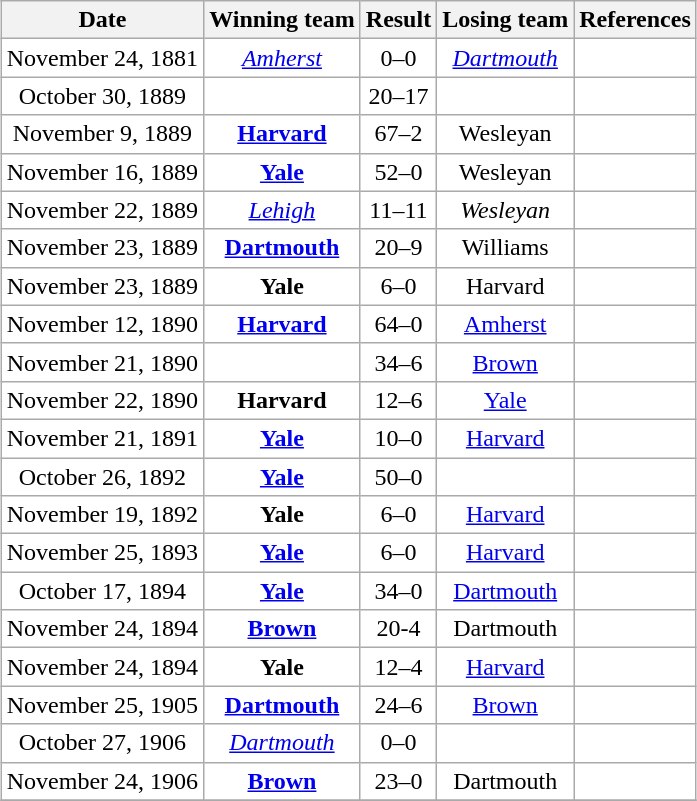<table class="wikitable" align=center style="margin-left:15px; text-align:center; background:#ffffff;">
<tr>
<th style="text-align:center;">Date</th>
<th style="text-align:center;">Winning team</th>
<th style="text-align:center;">Result</th>
<th style="text-align:center;">Losing team</th>
<th style="text-align:center;">References</th>
</tr>
<tr>
<td>November 24, 1881</td>
<td><a href='#'><em>Amherst</em></a></td>
<td>0–0</td>
<td><a href='#'><em>Dartmouth</em></a></td>
<td></td>
</tr>
<tr>
<td>October 30, 1889</td>
<td><strong></strong></td>
<td>20–17</td>
<td></td>
<td></td>
</tr>
<tr>
<td>November 9, 1889</td>
<td><strong><a href='#'>Harvard</a></strong></td>
<td>67–2</td>
<td>Wesleyan</td>
<td></td>
</tr>
<tr>
<td>November 16, 1889</td>
<td><strong><a href='#'>Yale</a></strong></td>
<td>52–0</td>
<td>Wesleyan</td>
<td></td>
</tr>
<tr>
<td>November 22, 1889</td>
<td><em><a href='#'>Lehigh</a></em></td>
<td>11–11</td>
<td><em>Wesleyan</em></td>
<td></td>
</tr>
<tr>
<td>November 23, 1889</td>
<td><strong><a href='#'>Dartmouth</a></strong></td>
<td>20–9</td>
<td>Williams</td>
<td></td>
</tr>
<tr>
<td>November 23, 1889</td>
<td><strong>Yale</strong></td>
<td>6–0</td>
<td>Harvard</td>
<td></td>
</tr>
<tr>
<td>November 12, 1890</td>
<td><strong><a href='#'>Harvard</a></strong></td>
<td>64–0</td>
<td><a href='#'>Amherst</a></td>
<td></td>
</tr>
<tr>
<td>November 21, 1890</td>
<td><strong></strong></td>
<td>34–6</td>
<td><a href='#'>Brown</a></td>
<td></td>
</tr>
<tr>
<td>November 22, 1890</td>
<td><strong>Harvard</strong></td>
<td>12–6</td>
<td><a href='#'>Yale</a></td>
<td></td>
</tr>
<tr>
<td>November 21, 1891</td>
<td><strong><a href='#'>Yale</a></strong></td>
<td>10–0</td>
<td><a href='#'>Harvard</a></td>
<td></td>
</tr>
<tr>
<td>October 26, 1892</td>
<td><strong><a href='#'>Yale</a></strong></td>
<td>50–0</td>
<td></td>
<td></td>
</tr>
<tr>
<td>November 19, 1892</td>
<td><strong>Yale</strong></td>
<td>6–0</td>
<td><a href='#'>Harvard</a></td>
<td></td>
</tr>
<tr>
<td>November 25, 1893</td>
<td><strong><a href='#'>Yale</a></strong></td>
<td>6–0</td>
<td><a href='#'>Harvard</a></td>
<td></td>
</tr>
<tr>
<td>October 17, 1894</td>
<td><strong><a href='#'>Yale</a></strong></td>
<td>34–0</td>
<td><a href='#'>Dartmouth</a></td>
<td></td>
</tr>
<tr>
<td>November 24, 1894</td>
<td><strong><a href='#'>Brown</a></strong></td>
<td>20-4</td>
<td>Dartmouth</td>
<td></td>
</tr>
<tr>
<td>November 24, 1894</td>
<td><strong>Yale</strong></td>
<td>12–4</td>
<td><a href='#'>Harvard</a></td>
<td></td>
</tr>
<tr>
<td>November 25, 1905</td>
<td><strong><a href='#'>Dartmouth</a></strong></td>
<td>24–6</td>
<td><a href='#'>Brown</a></td>
<td></td>
</tr>
<tr>
<td>October 27, 1906</td>
<td><em><a href='#'>Dartmouth</a></em></td>
<td>0–0</td>
<td><em></em></td>
<td></td>
</tr>
<tr>
<td>November 24, 1906</td>
<td><strong><a href='#'>Brown</a></strong></td>
<td>23–0</td>
<td>Dartmouth</td>
<td></td>
</tr>
<tr>
</tr>
</table>
